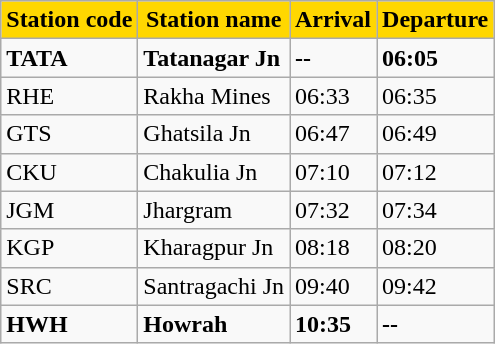<table class="wikitable">
<tr>
<th style="background-color:#FFD700">Station code</th>
<th ! style="background-color:#FFD700">Station name</th>
<th ! style="background-color:#FFD700">Arrival</th>
<th ! style="background-color:#FFD700">Departure</th>
</tr>
<tr>
<td valign="top"><strong>TATA</strong></td>
<td valign="top"><strong>Tatanagar Jn</strong></td>
<td valign="top"><strong>--</strong></td>
<td valign="top"><strong>06:05</strong></td>
</tr>
<tr>
<td valign="top">RHE</td>
<td valign="top">Rakha Mines</td>
<td valign="top">06:33</td>
<td valign="top">06:35</td>
</tr>
<tr>
<td valign="top">GTS</td>
<td valign="top">Ghatsila Jn</td>
<td valign="top">06:47</td>
<td valign="top">06:49</td>
</tr>
<tr>
<td valign="top">CKU</td>
<td valign="top">Chakulia Jn</td>
<td valign="top">07:10</td>
<td valign="top">07:12</td>
</tr>
<tr>
<td valign="top">JGM</td>
<td valign="top">Jhargram</td>
<td valign="top">07:32</td>
<td valign="top">07:34</td>
</tr>
<tr>
<td valign="top">KGP</td>
<td valign="top">Kharagpur Jn</td>
<td valign="top">08:18</td>
<td valign="top">08:20</td>
</tr>
<tr>
<td valign="top">SRC</td>
<td valign="top">Santragachi Jn</td>
<td valign="top">09:40</td>
<td valign="top">09:42</td>
</tr>
<tr>
<td valign="top"><strong>HWH</strong></td>
<td valign="top"><strong>Howrah</strong></td>
<td valign="top"><strong>10:35</strong></td>
<td valign="top"><strong>--</strong></td>
</tr>
</table>
